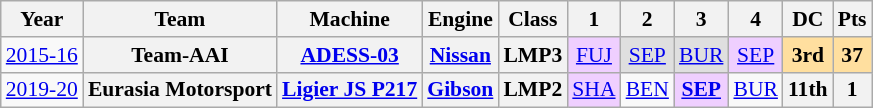<table class="wikitable" style="text-align:center; font-size:90%">
<tr>
<th>Year</th>
<th>Team</th>
<th>Machine</th>
<th>Engine</th>
<th>Class</th>
<th>1</th>
<th>2</th>
<th>3</th>
<th>4</th>
<th>DC</th>
<th>Pts</th>
</tr>
<tr>
<td><a href='#'>2015-16</a></td>
<th>Team-AAI</th>
<th><a href='#'>ADESS-03</a></th>
<th><a href='#'>Nissan</a></th>
<th>LMP3</th>
<td bgcolor='#EFCFFF'><a href='#'>FUJ</a><br></td>
<td bgcolor='#DFDFDF'><a href='#'>SEP</a><br></td>
<td bgcolor='#DFDFDF'><a href='#'>BUR</a><br></td>
<td bgcolor='#EFCFFF'><a href='#'>SEP</a><br></td>
<td bgcolor='#FFDF9F'><strong>3rd</strong></td>
<td bgcolor='#FFDF9F'><strong>37</strong></td>
</tr>
<tr>
<td><a href='#'>2019-20</a></td>
<th>Eurasia Motorsport</th>
<th><a href='#'>Ligier JS P217</a></th>
<th><a href='#'>Gibson</a></th>
<th>LMP2</th>
<td bgcolor='#EFCFFF'><a href='#'>SHA</a><br></td>
<td bgcolor=><a href='#'>BEN</a></td>
<td bgcolor='#EFCFFF'><strong><a href='#'>SEP</a></strong><br></td>
<td bgcolor=><a href='#'>BUR</a></td>
<th>11th</th>
<th>1</th>
</tr>
</table>
